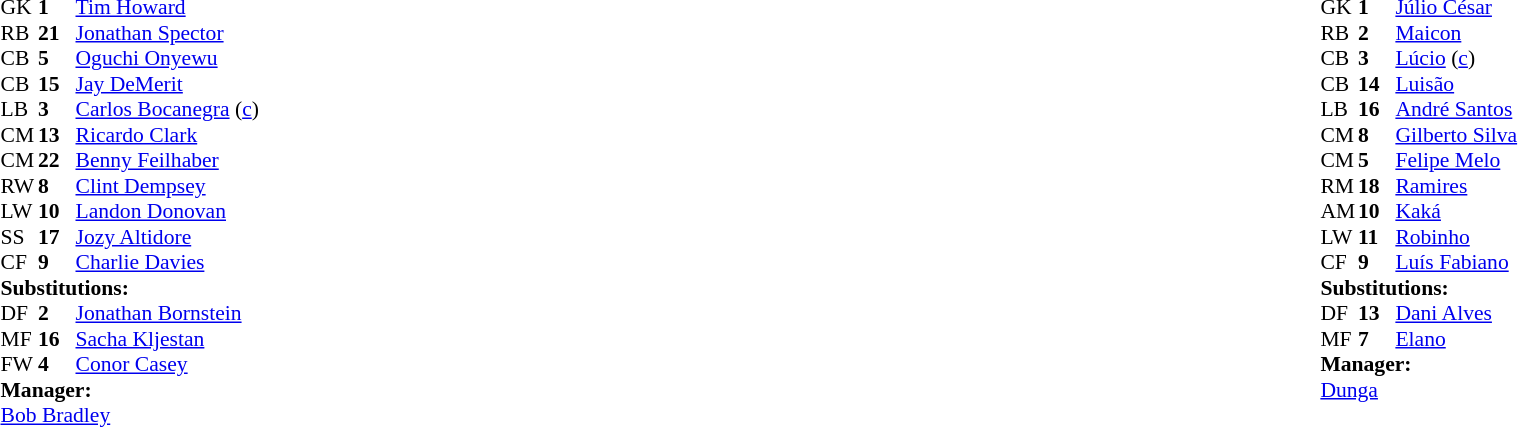<table width="100%">
<tr>
<td valign="top" width="50%"><br><table style="font-size: 90%" cellspacing="0" cellpadding="0">
<tr>
<th width="25"></th>
<th width="25"></th>
</tr>
<tr>
<td>GK</td>
<td><strong>1</strong></td>
<td><a href='#'>Tim Howard</a></td>
</tr>
<tr>
<td>RB</td>
<td><strong>21</strong></td>
<td><a href='#'>Jonathan Spector</a></td>
</tr>
<tr>
<td>CB</td>
<td><strong>5</strong></td>
<td><a href='#'>Oguchi Onyewu</a></td>
</tr>
<tr>
<td>CB</td>
<td><strong>15</strong></td>
<td><a href='#'>Jay DeMerit</a></td>
</tr>
<tr>
<td>LB</td>
<td><strong>3</strong></td>
<td><a href='#'>Carlos Bocanegra</a> (<a href='#'>c</a>)</td>
<td></td>
</tr>
<tr>
<td>CM</td>
<td><strong>13</strong></td>
<td><a href='#'>Ricardo Clark</a></td>
<td></td>
<td></td>
</tr>
<tr>
<td>CM</td>
<td><strong>22</strong></td>
<td><a href='#'>Benny Feilhaber</a></td>
<td></td>
<td></td>
</tr>
<tr>
<td>RW</td>
<td><strong>8</strong></td>
<td><a href='#'>Clint Dempsey</a></td>
</tr>
<tr>
<td>LW</td>
<td><strong>10</strong></td>
<td><a href='#'>Landon Donovan</a></td>
</tr>
<tr>
<td>SS</td>
<td><strong>17</strong></td>
<td><a href='#'>Jozy Altidore</a></td>
<td></td>
<td></td>
</tr>
<tr>
<td>CF</td>
<td><strong>9</strong></td>
<td><a href='#'>Charlie Davies</a></td>
</tr>
<tr>
<td colspan=3><strong>Substitutions:</strong></td>
</tr>
<tr>
<td>DF</td>
<td><strong>2</strong></td>
<td><a href='#'>Jonathan Bornstein</a></td>
<td></td>
<td></td>
</tr>
<tr>
<td>MF</td>
<td><strong>16</strong></td>
<td><a href='#'>Sacha Kljestan</a></td>
<td></td>
<td></td>
</tr>
<tr>
<td>FW</td>
<td><strong>4</strong></td>
<td><a href='#'>Conor Casey</a></td>
<td></td>
<td></td>
</tr>
<tr>
<td colspan=3><strong>Manager:</strong></td>
</tr>
<tr>
<td colspan="4"><a href='#'>Bob Bradley</a></td>
</tr>
</table>
</td>
<td valign="top"></td>
<td valign="top" width="50%"><br><table style="font-size: 90%" cellspacing="0" cellpadding="0" align=center>
<tr>
<th width="25"></th>
<th width="25"></th>
</tr>
<tr>
<td>GK</td>
<td><strong>1</strong></td>
<td><a href='#'>Júlio César</a></td>
</tr>
<tr>
<td>RB</td>
<td><strong>2</strong></td>
<td><a href='#'>Maicon</a></td>
</tr>
<tr>
<td>CB</td>
<td><strong>3</strong></td>
<td><a href='#'>Lúcio</a> (<a href='#'>c</a>)</td>
<td></td>
</tr>
<tr>
<td>CB</td>
<td><strong>14</strong></td>
<td><a href='#'>Luisão</a></td>
</tr>
<tr>
<td>LB</td>
<td><strong>16</strong></td>
<td><a href='#'>André Santos</a></td>
<td></td>
<td></td>
</tr>
<tr>
<td>CM</td>
<td><strong>8</strong></td>
<td><a href='#'>Gilberto Silva</a></td>
</tr>
<tr>
<td>CM</td>
<td><strong>5</strong></td>
<td><a href='#'>Felipe Melo</a></td>
<td></td>
</tr>
<tr>
<td>RM</td>
<td><strong>18</strong></td>
<td><a href='#'>Ramires</a></td>
<td></td>
<td></td>
</tr>
<tr>
<td>AM</td>
<td><strong>10</strong></td>
<td><a href='#'>Kaká</a></td>
</tr>
<tr>
<td>LW</td>
<td><strong>11</strong></td>
<td><a href='#'>Robinho</a></td>
</tr>
<tr>
<td>CF</td>
<td><strong>9</strong></td>
<td><a href='#'>Luís Fabiano</a></td>
</tr>
<tr>
<td colspan=3><strong>Substitutions:</strong></td>
</tr>
<tr>
<td>DF</td>
<td><strong>13</strong></td>
<td><a href='#'>Dani Alves</a></td>
<td></td>
<td></td>
</tr>
<tr>
<td>MF</td>
<td><strong>7</strong></td>
<td><a href='#'>Elano</a></td>
<td></td>
<td></td>
</tr>
<tr>
<td colspan=3><strong>Manager:</strong></td>
</tr>
<tr>
<td colspan="4"><a href='#'>Dunga</a></td>
</tr>
</table>
</td>
</tr>
</table>
